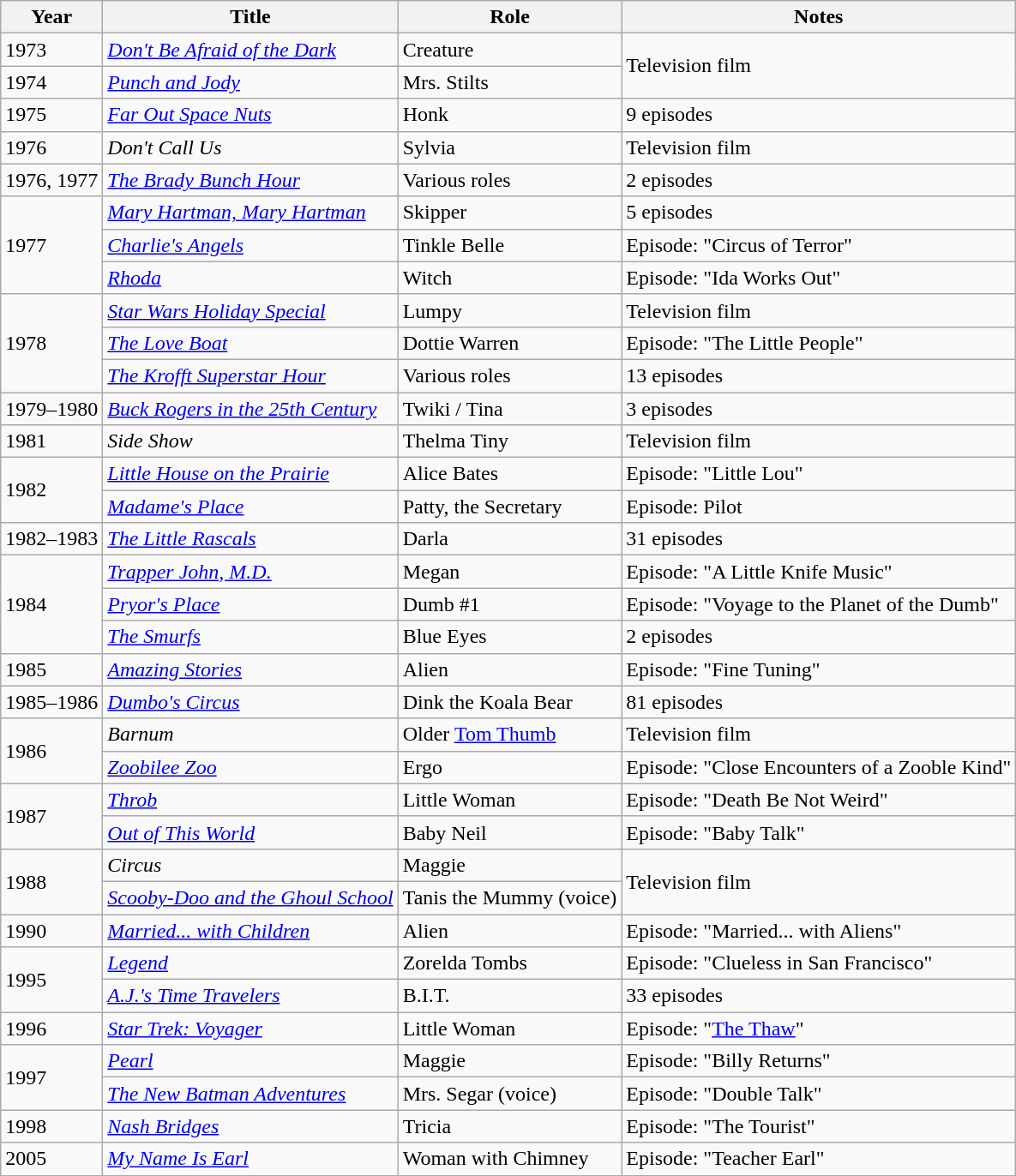<table class="wikitable sortable">
<tr>
<th>Year</th>
<th>Title</th>
<th>Role</th>
<th>Notes</th>
</tr>
<tr>
<td>1973</td>
<td><a href='#'><em>Don't Be Afraid of the Dark</em></a></td>
<td>Creature</td>
<td rowspan="2">Television film</td>
</tr>
<tr>
<td>1974</td>
<td><em><a href='#'>Punch and Jody</a></em></td>
<td>Mrs. Stilts</td>
</tr>
<tr>
<td>1975</td>
<td><em><a href='#'>Far Out Space Nuts</a></em></td>
<td>Honk</td>
<td>9 episodes</td>
</tr>
<tr>
<td>1976</td>
<td><em>Don't Call Us</em></td>
<td>Sylvia</td>
<td>Television film</td>
</tr>
<tr>
<td>1976, 1977</td>
<td><em><a href='#'>The Brady Bunch Hour</a></em></td>
<td>Various roles</td>
<td>2 episodes</td>
</tr>
<tr>
<td rowspan="3">1977</td>
<td><em><a href='#'>Mary Hartman, Mary Hartman</a></em></td>
<td>Skipper</td>
<td>5 episodes</td>
</tr>
<tr>
<td><em><a href='#'>Charlie's Angels</a></em></td>
<td>Tinkle Belle</td>
<td>Episode: "Circus of Terror"</td>
</tr>
<tr>
<td><em><a href='#'>Rhoda</a></em></td>
<td>Witch</td>
<td>Episode: "Ida Works Out"</td>
</tr>
<tr>
<td rowspan="3">1978</td>
<td><em><a href='#'>Star Wars Holiday Special</a></em></td>
<td>Lumpy</td>
<td>Television film</td>
</tr>
<tr>
<td><em><a href='#'>The Love Boat</a></em></td>
<td>Dottie Warren</td>
<td>Episode: "The Little People"</td>
</tr>
<tr>
<td><em><a href='#'>The Krofft Superstar Hour</a></em></td>
<td>Various roles</td>
<td>13 episodes</td>
</tr>
<tr>
<td>1979–1980</td>
<td><a href='#'><em>Buck Rogers in the 25th Century</em></a></td>
<td>Twiki / Tina</td>
<td>3 episodes</td>
</tr>
<tr>
<td>1981</td>
<td><em>Side Show</em></td>
<td>Thelma Tiny</td>
<td>Television film</td>
</tr>
<tr>
<td rowspan="2">1982</td>
<td><a href='#'><em>Little House on the Prairie</em></a></td>
<td>Alice Bates</td>
<td>Episode: "Little Lou"</td>
</tr>
<tr>
<td><em><a href='#'>Madame's Place</a></em></td>
<td>Patty, the Secretary</td>
<td>Episode: Pilot</td>
</tr>
<tr>
<td>1982–1983</td>
<td><a href='#'><em>The Little Rascals</em></a></td>
<td>Darla</td>
<td>31 episodes</td>
</tr>
<tr>
<td rowspan="3">1984</td>
<td><em><a href='#'>Trapper John, M.D.</a></em></td>
<td>Megan</td>
<td>Episode: "A Little Knife Music"</td>
</tr>
<tr>
<td><em><a href='#'>Pryor's Place</a></em></td>
<td>Dumb #1</td>
<td>Episode: "Voyage to the Planet of the Dumb"</td>
</tr>
<tr>
<td><a href='#'><em>The Smurfs</em></a></td>
<td>Blue Eyes</td>
<td>2 episodes</td>
</tr>
<tr>
<td>1985</td>
<td><a href='#'><em>Amazing Stories</em></a></td>
<td>Alien</td>
<td>Episode: "Fine Tuning"</td>
</tr>
<tr>
<td>1985–1986</td>
<td><em><a href='#'>Dumbo's Circus</a></em></td>
<td>Dink the Koala Bear</td>
<td>81 episodes</td>
</tr>
<tr>
<td rowspan="2">1986</td>
<td><em>Barnum</em></td>
<td>Older <a href='#'>Tom Thumb</a></td>
<td>Television film</td>
</tr>
<tr>
<td><em><a href='#'>Zoobilee Zoo</a></em></td>
<td>Ergo</td>
<td>Episode: "Close Encounters of a Zooble Kind"</td>
</tr>
<tr>
<td rowspan="2">1987</td>
<td><em><a href='#'>Throb</a></em></td>
<td>Little Woman</td>
<td>Episode: "Death Be Not Weird"</td>
</tr>
<tr>
<td><a href='#'><em>Out of This World</em></a></td>
<td>Baby Neil</td>
<td>Episode: "Baby Talk"</td>
</tr>
<tr>
<td rowspan="2">1988</td>
<td><em>Circus</em></td>
<td>Maggie</td>
<td rowspan="2">Television film</td>
</tr>
<tr>
<td><em><a href='#'>Scooby-Doo and the Ghoul School</a></em></td>
<td>Tanis the Mummy (voice)</td>
</tr>
<tr>
<td>1990</td>
<td><em><a href='#'>Married... with Children</a></em></td>
<td>Alien</td>
<td>Episode: "Married... with Aliens"</td>
</tr>
<tr>
<td rowspan="2">1995</td>
<td><a href='#'><em>Legend</em></a></td>
<td>Zorelda Tombs</td>
<td>Episode: "Clueless in San Francisco"</td>
</tr>
<tr>
<td><em><a href='#'>A.J.'s Time Travelers</a></em></td>
<td>B.I.T.</td>
<td>33 episodes</td>
</tr>
<tr>
<td>1996</td>
<td><em><a href='#'>Star Trek: Voyager</a></em></td>
<td>Little Woman</td>
<td>Episode: "<a href='#'>The Thaw</a>"</td>
</tr>
<tr>
<td rowspan="2">1997</td>
<td><a href='#'><em>Pearl</em></a></td>
<td>Maggie</td>
<td>Episode: "Billy Returns"</td>
</tr>
<tr>
<td><em><a href='#'>The New Batman Adventures</a></em></td>
<td>Mrs. Segar (voice)</td>
<td>Episode: "Double Talk"</td>
</tr>
<tr>
<td>1998</td>
<td><em><a href='#'>Nash Bridges</a></em></td>
<td>Tricia</td>
<td>Episode: "The Tourist"</td>
</tr>
<tr>
<td>2005</td>
<td><em><a href='#'>My Name Is Earl</a></em></td>
<td>Woman with Chimney</td>
<td>Episode: "Teacher Earl"</td>
</tr>
</table>
